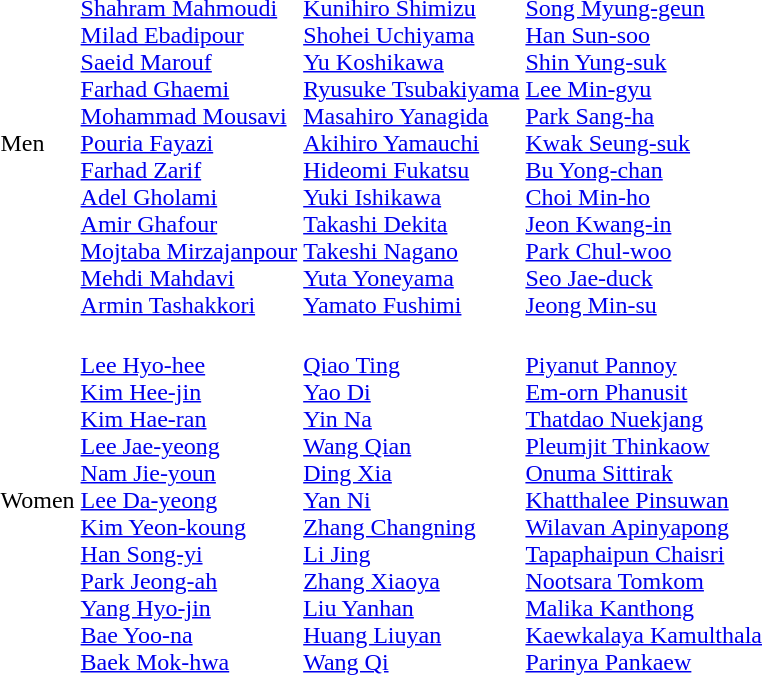<table>
<tr>
<td>Men<br></td>
<td><br><a href='#'>Shahram Mahmoudi</a><br><a href='#'>Milad Ebadipour</a><br><a href='#'>Saeid Marouf</a><br><a href='#'>Farhad Ghaemi</a><br><a href='#'>Mohammad Mousavi</a><br><a href='#'>Pouria Fayazi</a><br><a href='#'>Farhad Zarif</a><br><a href='#'>Adel Gholami</a><br><a href='#'>Amir Ghafour</a><br><a href='#'>Mojtaba Mirzajanpour</a><br><a href='#'>Mehdi Mahdavi</a><br><a href='#'>Armin Tashakkori</a></td>
<td><br><a href='#'>Kunihiro Shimizu</a><br><a href='#'>Shohei Uchiyama</a><br><a href='#'>Yu Koshikawa</a><br><a href='#'>Ryusuke Tsubakiyama</a><br><a href='#'>Masahiro Yanagida</a><br><a href='#'>Akihiro Yamauchi</a><br><a href='#'>Hideomi Fukatsu</a><br><a href='#'>Yuki Ishikawa</a><br><a href='#'>Takashi Dekita</a><br><a href='#'>Takeshi Nagano</a><br><a href='#'>Yuta Yoneyama</a><br><a href='#'>Yamato Fushimi</a></td>
<td><br><a href='#'>Song Myung-geun</a><br><a href='#'>Han Sun-soo</a><br><a href='#'>Shin Yung-suk</a><br><a href='#'>Lee Min-gyu</a><br><a href='#'>Park Sang-ha</a><br><a href='#'>Kwak Seung-suk</a><br><a href='#'>Bu Yong-chan</a><br><a href='#'>Choi Min-ho</a><br><a href='#'>Jeon Kwang-in</a><br><a href='#'>Park Chul-woo</a><br><a href='#'>Seo Jae-duck</a><br><a href='#'>Jeong Min-su</a></td>
</tr>
<tr>
<td>Women<br></td>
<td><br><a href='#'>Lee Hyo-hee</a><br><a href='#'>Kim Hee-jin</a><br><a href='#'>Kim Hae-ran</a><br><a href='#'>Lee Jae-yeong</a><br><a href='#'>Nam Jie-youn</a><br><a href='#'>Lee Da-yeong</a><br><a href='#'>Kim Yeon-koung</a><br><a href='#'>Han Song-yi</a><br><a href='#'>Park Jeong-ah</a><br><a href='#'>Yang Hyo-jin</a><br><a href='#'>Bae Yoo-na</a><br><a href='#'>Baek Mok-hwa</a></td>
<td><br><a href='#'>Qiao Ting</a><br><a href='#'>Yao Di</a><br><a href='#'>Yin Na</a><br><a href='#'>Wang Qian</a><br><a href='#'>Ding Xia</a><br><a href='#'>Yan Ni</a><br><a href='#'>Zhang Changning</a><br><a href='#'>Li Jing</a><br><a href='#'>Zhang Xiaoya</a><br><a href='#'>Liu Yanhan</a><br><a href='#'>Huang Liuyan</a><br><a href='#'>Wang Qi</a></td>
<td><br><a href='#'>Piyanut Pannoy</a><br><a href='#'>Em-orn Phanusit</a><br><a href='#'>Thatdao Nuekjang</a><br><a href='#'>Pleumjit Thinkaow</a><br><a href='#'>Onuma Sittirak</a><br><a href='#'>Khatthalee Pinsuwan</a><br><a href='#'>Wilavan Apinyapong</a><br><a href='#'>Tapaphaipun Chaisri</a><br><a href='#'>Nootsara Tomkom</a><br><a href='#'>Malika Kanthong</a><br><a href='#'>Kaewkalaya Kamulthala</a><br><a href='#'>Parinya Pankaew</a></td>
</tr>
</table>
